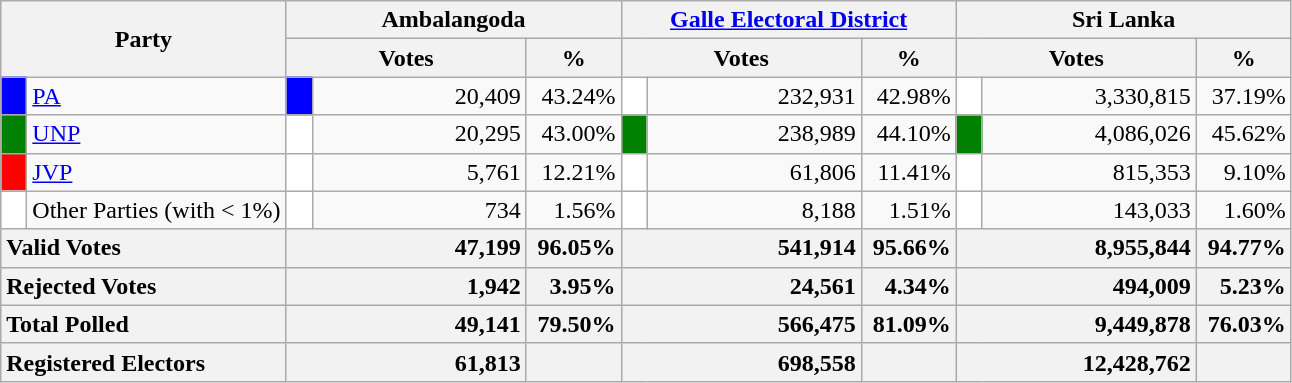<table class="wikitable">
<tr>
<th colspan="2" width="144px"rowspan="2">Party</th>
<th colspan="3" width="216px">Ambalangoda</th>
<th colspan="3" width="216px"><a href='#'>Galle Electoral District</a></th>
<th colspan="3" width="216px">Sri Lanka</th>
</tr>
<tr>
<th colspan="2" width="144px">Votes</th>
<th>%</th>
<th colspan="2" width="144px">Votes</th>
<th>%</th>
<th colspan="2" width="144px">Votes</th>
<th>%</th>
</tr>
<tr>
<td style="background-color:blue;" width="10px"></td>
<td style="text-align:left;"><a href='#'>PA</a></td>
<td style="background-color:blue;" width="10px"></td>
<td style="text-align:right;">20,409</td>
<td style="text-align:right;">43.24%</td>
<td style="background-color:white;" width="10px"></td>
<td style="text-align:right;">232,931</td>
<td style="text-align:right;">42.98%</td>
<td style="background-color:white;" width="10px"></td>
<td style="text-align:right;">3,330,815</td>
<td style="text-align:right;">37.19%</td>
</tr>
<tr>
<td style="background-color:green;" width="10px"></td>
<td style="text-align:left;"><a href='#'>UNP</a></td>
<td style="background-color:white;" width="10px"></td>
<td style="text-align:right;">20,295</td>
<td style="text-align:right;">43.00%</td>
<td style="background-color:green;" width="10px"></td>
<td style="text-align:right;">238,989</td>
<td style="text-align:right;">44.10%</td>
<td style="background-color:green;" width="10px"></td>
<td style="text-align:right;">4,086,026</td>
<td style="text-align:right;">45.62%</td>
</tr>
<tr>
<td style="background-color:red;" width="10px"></td>
<td style="text-align:left;"><a href='#'>JVP</a></td>
<td style="background-color:white;" width="10px"></td>
<td style="text-align:right;">5,761</td>
<td style="text-align:right;">12.21%</td>
<td style="background-color:white;" width="10px"></td>
<td style="text-align:right;">61,806</td>
<td style="text-align:right;">11.41%</td>
<td style="background-color:white;" width="10px"></td>
<td style="text-align:right;">815,353</td>
<td style="text-align:right;">9.10%</td>
</tr>
<tr>
<td style="background-color:white;" width="10px"></td>
<td style="text-align:left;">Other Parties (with < 1%)</td>
<td style="background-color:white;" width="10px"></td>
<td style="text-align:right;">734</td>
<td style="text-align:right;">1.56%</td>
<td style="background-color:white;" width="10px"></td>
<td style="text-align:right;">8,188</td>
<td style="text-align:right;">1.51%</td>
<td style="background-color:white;" width="10px"></td>
<td style="text-align:right;">143,033</td>
<td style="text-align:right;">1.60%</td>
</tr>
<tr>
<th colspan="2" width="144px"style="text-align:left;">Valid Votes</th>
<th style="text-align:right;"colspan="2" width="144px">47,199</th>
<th style="text-align:right;">96.05%</th>
<th style="text-align:right;"colspan="2" width="144px">541,914</th>
<th style="text-align:right;">95.66%</th>
<th style="text-align:right;"colspan="2" width="144px">8,955,844</th>
<th style="text-align:right;">94.77%</th>
</tr>
<tr>
<th colspan="2" width="144px"style="text-align:left;">Rejected Votes</th>
<th style="text-align:right;"colspan="2" width="144px">1,942</th>
<th style="text-align:right;">3.95%</th>
<th style="text-align:right;"colspan="2" width="144px">24,561</th>
<th style="text-align:right;">4.34%</th>
<th style="text-align:right;"colspan="2" width="144px">494,009</th>
<th style="text-align:right;">5.23%</th>
</tr>
<tr>
<th colspan="2" width="144px"style="text-align:left;">Total Polled</th>
<th style="text-align:right;"colspan="2" width="144px">49,141</th>
<th style="text-align:right;">79.50%</th>
<th style="text-align:right;"colspan="2" width="144px">566,475</th>
<th style="text-align:right;">81.09%</th>
<th style="text-align:right;"colspan="2" width="144px">9,449,878</th>
<th style="text-align:right;">76.03%</th>
</tr>
<tr>
<th colspan="2" width="144px"style="text-align:left;">Registered Electors</th>
<th style="text-align:right;"colspan="2" width="144px">61,813</th>
<th></th>
<th style="text-align:right;"colspan="2" width="144px">698,558</th>
<th></th>
<th style="text-align:right;"colspan="2" width="144px">12,428,762</th>
<th></th>
</tr>
</table>
